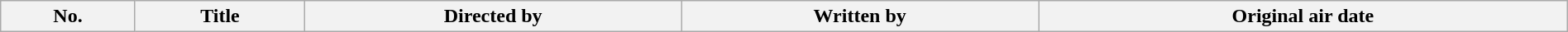<table class="wikitable plainrowheaders" style="width:100%; style="background:#fff;">
<tr>
<th style="background:#;">No.</th>
<th style="background:#;">Title</th>
<th style="background:#;">Directed by</th>
<th style="background:#;">Written by</th>
<th style="background:#;">Original air date<br>




</th>
</tr>
</table>
